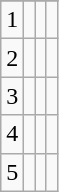<table class="wikitable sortable" style="text-align:center">
<tr>
</tr>
<tr>
<td>1</td>
<td></td>
<td></td>
<td></td>
</tr>
<tr>
<td>2</td>
<td></td>
<td></td>
<td></td>
</tr>
<tr>
<td>3</td>
<td></td>
<td></td>
<td></td>
</tr>
<tr>
<td>4</td>
<td></td>
<td></td>
<td></td>
</tr>
<tr>
<td>5</td>
<td></td>
<td></td>
<td></td>
</tr>
</table>
